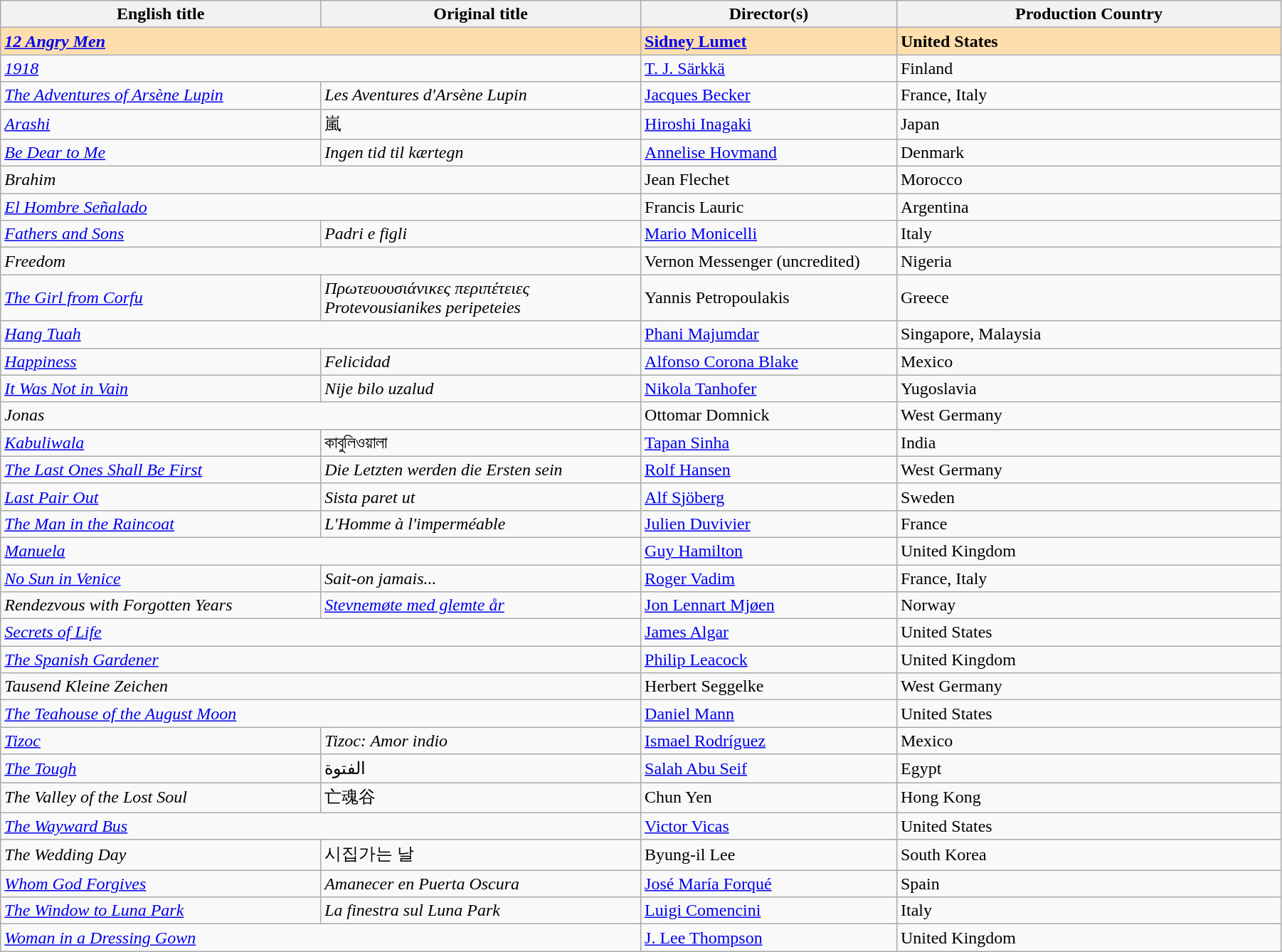<table class="wikitable" width="95%" cellpadding="5">
<tr>
<th width="25%">English title</th>
<th width="25%">Original title</th>
<th width="20%">Director(s)</th>
<th width="30%">Production Country</th>
</tr>
<tr style="background:#FFDEAD;">
<td colspan="2"><em><a href='#'><strong>12 Angry Men</strong></a></em></td>
<td><strong><a href='#'>Sidney Lumet</a></strong></td>
<td><strong>United States</strong></td>
</tr>
<tr>
<td colspan="2"><em><a href='#'>1918</a></em></td>
<td><a href='#'>T. J. Särkkä</a></td>
<td>Finland</td>
</tr>
<tr>
<td><em><a href='#'>The Adventures of Arsène Lupin</a></em></td>
<td><em>Les Aventures d'Arsène Lupin</em></td>
<td><a href='#'>Jacques Becker</a></td>
<td>France, Italy</td>
</tr>
<tr>
<td><em><a href='#'>Arashi</a></em></td>
<td>嵐</td>
<td><a href='#'>Hiroshi Inagaki</a></td>
<td>Japan</td>
</tr>
<tr>
<td><em><a href='#'>Be Dear to Me</a></em></td>
<td><em>Ingen tid til kærtegn</em></td>
<td><a href='#'>Annelise Hovmand</a></td>
<td>Denmark</td>
</tr>
<tr>
<td colspan="2"><em>Brahim</em></td>
<td>Jean Flechet</td>
<td>Morocco</td>
</tr>
<tr>
<td colspan="2"><em><a href='#'>El Hombre Señalado</a></em></td>
<td>Francis Lauric</td>
<td>Argentina</td>
</tr>
<tr>
<td><em><a href='#'>Fathers and Sons</a></em></td>
<td><em>Padri e figli</em></td>
<td><a href='#'>Mario Monicelli</a></td>
<td>Italy</td>
</tr>
<tr>
<td colspan="2"><em>Freedom</em></td>
<td>Vernon Messenger (uncredited)</td>
<td>Nigeria</td>
</tr>
<tr>
<td><em><a href='#'>The Girl from Corfu</a></em></td>
<td><em>Πρωτευουσιάνικες περιπέτειες Protevousianikes peripeteies</em></td>
<td>Yannis Petropoulakis</td>
<td>Greece</td>
</tr>
<tr>
<td colspan="2"><em><a href='#'>Hang Tuah</a></em></td>
<td><a href='#'>Phani Majumdar</a></td>
<td>Singapore, Malaysia</td>
</tr>
<tr>
<td><em><a href='#'>Happiness</a></em></td>
<td><em>Felicidad</em></td>
<td><a href='#'>Alfonso Corona Blake</a></td>
<td>Mexico</td>
</tr>
<tr>
<td><em><a href='#'>It Was Not in Vain</a></em></td>
<td><em>Nije bilo uzalud</em></td>
<td><a href='#'>Nikola Tanhofer</a></td>
<td>Yugoslavia</td>
</tr>
<tr>
<td colspan="2"><em>Jonas</em></td>
<td>Ottomar Domnick</td>
<td>West Germany</td>
</tr>
<tr>
<td><em><a href='#'>Kabuliwala</a></em></td>
<td>কাবুলিওয়ালা</td>
<td><a href='#'>Tapan Sinha</a></td>
<td>India</td>
</tr>
<tr>
<td><em><a href='#'>The Last Ones Shall Be First</a></em></td>
<td><em>Die Letzten werden die Ersten sein</em></td>
<td><a href='#'>Rolf Hansen</a></td>
<td>West Germany</td>
</tr>
<tr>
<td><em><a href='#'>Last Pair Out</a></em></td>
<td><em>Sista paret ut</em></td>
<td><a href='#'>Alf Sjöberg</a></td>
<td>Sweden</td>
</tr>
<tr>
<td><em><a href='#'>The Man in the Raincoat</a></em></td>
<td><em>L'Homme à l'imperméable</em></td>
<td><a href='#'>Julien Duvivier</a></td>
<td>France</td>
</tr>
<tr>
<td colspan="2"><em><a href='#'>Manuela</a></em></td>
<td><a href='#'>Guy Hamilton</a></td>
<td>United Kingdom</td>
</tr>
<tr>
<td><em><a href='#'>No Sun in Venice</a></em></td>
<td><em>Sait-on jamais...</em></td>
<td><a href='#'>Roger Vadim</a></td>
<td>France, Italy</td>
</tr>
<tr>
<td><em>Rendezvous with Forgotten Years</em></td>
<td><em><a href='#'>Stevnemøte med glemte år</a></em></td>
<td><a href='#'>Jon Lennart Mjøen</a></td>
<td>Norway</td>
</tr>
<tr>
<td colspan="2"><em><a href='#'>Secrets of Life</a></em></td>
<td><a href='#'>James Algar</a></td>
<td>United States</td>
</tr>
<tr>
<td colspan="2"><em><a href='#'>The Spanish Gardener</a></em></td>
<td><a href='#'>Philip Leacock</a></td>
<td>United Kingdom</td>
</tr>
<tr>
<td colspan="2"><em>Tausend Kleine Zeichen</em></td>
<td>Herbert Seggelke</td>
<td>West Germany</td>
</tr>
<tr>
<td colspan="2"><em><a href='#'>The Teahouse of the August Moon</a></em></td>
<td><a href='#'>Daniel Mann</a></td>
<td>United States</td>
</tr>
<tr>
<td><em><a href='#'>Tizoc</a></em></td>
<td><em>Tizoc: Amor indio</em></td>
<td><a href='#'>Ismael Rodríguez</a></td>
<td>Mexico</td>
</tr>
<tr>
<td><em><a href='#'>The Tough</a></em></td>
<td>الفتوة</td>
<td><a href='#'>Salah Abu Seif</a></td>
<td>Egypt</td>
</tr>
<tr>
<td><em>The Valley of the Lost Soul</em></td>
<td>亡魂谷</td>
<td>Chun Yen</td>
<td>Hong Kong</td>
</tr>
<tr>
<td colspan="2"><em><a href='#'>The Wayward Bus</a></em></td>
<td><a href='#'>Victor Vicas</a></td>
<td>United States</td>
</tr>
<tr>
<td><em>The Wedding Day</em></td>
<td>시집가는 날</td>
<td>Byung-il Lee</td>
<td>South Korea</td>
</tr>
<tr>
<td><em><a href='#'>Whom God Forgives</a></em></td>
<td><em>Amanecer en Puerta Oscura</em></td>
<td><a href='#'>José María Forqué</a></td>
<td>Spain</td>
</tr>
<tr>
<td><em><a href='#'>The Window to Luna Park</a></em></td>
<td><em>La finestra sul Luna Park</em></td>
<td><a href='#'>Luigi Comencini</a></td>
<td>Italy</td>
</tr>
<tr>
<td colspan="2"><em><a href='#'>Woman in a Dressing Gown</a></em></td>
<td><a href='#'>J. Lee Thompson</a></td>
<td>United Kingdom</td>
</tr>
</table>
